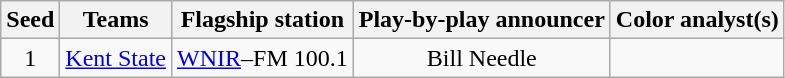<table class="wikitable">
<tr>
<th>Seed</th>
<th>Teams</th>
<th>Flagship station</th>
<th>Play-by-play announcer</th>
<th>Color analyst(s)</th>
</tr>
<tr align="center">
<td>1</td>
<td><a href='#'>Kent State</a></td>
<td><a href='#'>WNIR</a>–FM 100.1</td>
<td>Bill Needle</td>
<td></td>
</tr>
</table>
